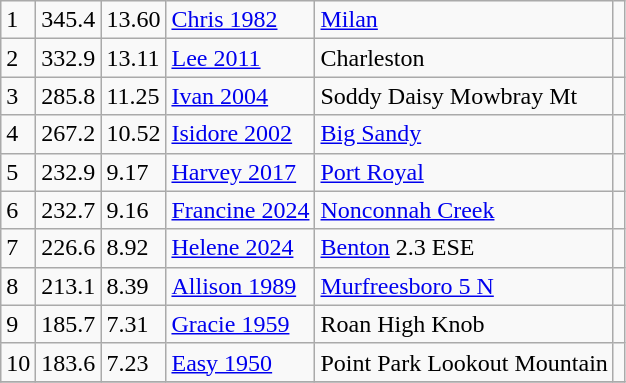<table class="wikitable">
<tr>
<td>1</td>
<td>345.4</td>
<td>13.60</td>
<td><a href='#'>Chris 1982</a></td>
<td><a href='#'>Milan</a></td>
<td></td>
</tr>
<tr>
<td>2</td>
<td>332.9</td>
<td>13.11</td>
<td><a href='#'>Lee 2011</a></td>
<td>Charleston</td>
<td></td>
</tr>
<tr>
<td>3</td>
<td>285.8</td>
<td>11.25</td>
<td><a href='#'>Ivan 2004</a></td>
<td>Soddy Daisy Mowbray Mt</td>
<td></td>
</tr>
<tr>
<td>4</td>
<td>267.2</td>
<td>10.52</td>
<td><a href='#'>Isidore 2002</a></td>
<td><a href='#'>Big Sandy</a></td>
<td></td>
</tr>
<tr>
<td>5</td>
<td>232.9</td>
<td>9.17</td>
<td><a href='#'>Harvey 2017</a></td>
<td><a href='#'>Port Royal</a></td>
<td></td>
</tr>
<tr>
<td>6</td>
<td>232.7</td>
<td>9.16</td>
<td><a href='#'>Francine 2024</a></td>
<td><a href='#'>Nonconnah Creek</a></td>
<td></td>
</tr>
<tr>
<td>7</td>
<td>226.6</td>
<td>8.92</td>
<td><a href='#'>Helene 2024</a></td>
<td><a href='#'>Benton</a> 2.3 ESE</td>
<td></td>
</tr>
<tr>
<td>8</td>
<td>213.1</td>
<td>8.39</td>
<td><a href='#'>Allison 1989</a></td>
<td><a href='#'>Murfreesboro 5 N</a></td>
<td></td>
</tr>
<tr>
<td>9</td>
<td>185.7</td>
<td>7.31</td>
<td><a href='#'>Gracie 1959</a></td>
<td>Roan High Knob</td>
<td></td>
</tr>
<tr>
<td>10</td>
<td>183.6</td>
<td>7.23</td>
<td><a href='#'>Easy 1950</a></td>
<td>Point Park Lookout Mountain</td>
<td></td>
</tr>
<tr>
</tr>
</table>
